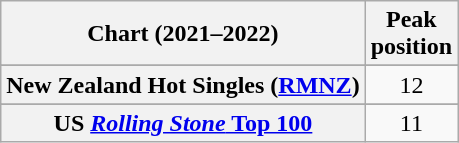<table class="wikitable sortable plainrowheaders" style="text-align:center">
<tr>
<th scope="col">Chart (2021–2022)</th>
<th scope="col">Peak<br>position</th>
</tr>
<tr>
</tr>
<tr>
</tr>
<tr>
<th scope="row">New Zealand Hot Singles (<a href='#'>RMNZ</a>)</th>
<td>12</td>
</tr>
<tr>
</tr>
<tr>
</tr>
<tr>
</tr>
<tr>
</tr>
<tr>
</tr>
<tr>
</tr>
<tr>
</tr>
<tr>
</tr>
<tr>
</tr>
<tr>
<th scope="row">US <a href='#'><em>Rolling Stone</em> Top 100</a></th>
<td>11</td>
</tr>
</table>
